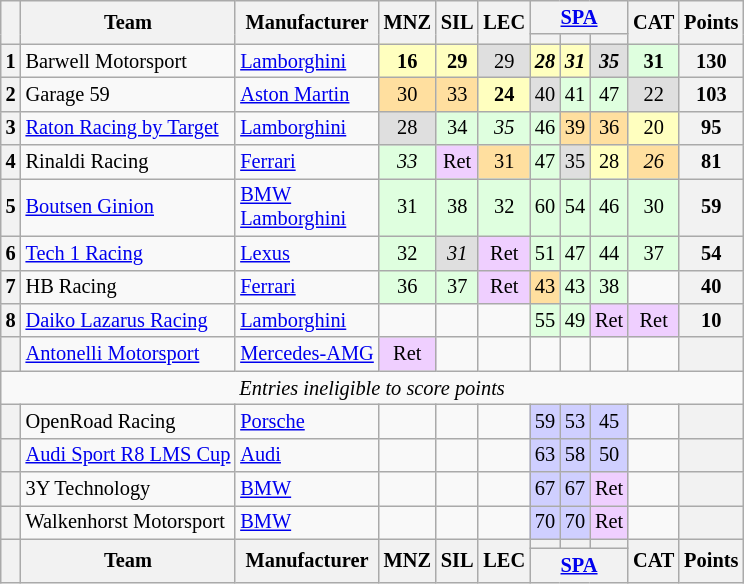<table class="wikitable" style="font-size: 85%; text-align:center;">
<tr>
<th rowspan=2></th>
<th rowspan=2>Team</th>
<th rowspan=2>Manufacturer</th>
<th rowspan=2>MNZ<br></th>
<th rowspan=2>SIL<br></th>
<th rowspan=2>LEC<br></th>
<th colspan=3><a href='#'>SPA</a><br></th>
<th rowspan=2>CAT<br></th>
<th rowspan=2>Points</th>
</tr>
<tr>
<th></th>
<th></th>
<th></th>
</tr>
<tr>
<th>1</th>
<td align=left> Barwell Motorsport</td>
<td align=left><a href='#'>Lamborghini</a></td>
<td style="background:#FFFFBF;"><strong>16</strong></td>
<td style="background:#FFFFBF;"><strong>29</strong></td>
<td style="background:#DFDFDF;">29</td>
<td style="background:#FFFFBF;"><strong><em>28</em></strong></td>
<td style="background:#FFFFBF;"><strong><em>31</em></strong></td>
<td style="background:#DFDFDF;"><strong><em>35</em></strong></td>
<td style="background:#DFFFDF;"><strong>31</strong></td>
<th>130</th>
</tr>
<tr>
<th>2</th>
<td align=left> Garage 59</td>
<td align=left><a href='#'>Aston Martin</a></td>
<td style="background:#FFDF9F;">30</td>
<td style="background:#FFDF9F;">33</td>
<td style="background:#FFFFBF;"><strong>24</strong></td>
<td style="background:#DFDFDF;">40</td>
<td style="background:#DFFFDF;">41</td>
<td style="background:#DFFFDF;">47</td>
<td style="background:#DFDFDF;">22</td>
<th>103</th>
</tr>
<tr>
<th>3</th>
<td align=left> <a href='#'>Raton Racing by Target</a></td>
<td align=left><a href='#'>Lamborghini</a></td>
<td style="background:#DFDFDF;">28</td>
<td style="background:#DFFFDF;">34</td>
<td style="background:#DFFFDF;"><em>35</em></td>
<td style="background:#DFFFDF;">46</td>
<td style="background:#FFDF9F;">39</td>
<td style="background:#FFDF9F;">36</td>
<td style="background:#FFFFBF;">20</td>
<th>95</th>
</tr>
<tr>
<th>4</th>
<td align=left> Rinaldi Racing</td>
<td align=left><a href='#'>Ferrari</a></td>
<td style="background:#DFFFDF;"><em>33</em></td>
<td style="background:#EFCFFF;">Ret</td>
<td style="background:#FFDF9F;">31</td>
<td style="background:#DFFFDF;">47</td>
<td style="background:#DFDFDF;">35</td>
<td style="background:#FFFFBF;">28</td>
<td style="background:#FFDF9F;"><em>26</em></td>
<th>81</th>
</tr>
<tr>
<th>5</th>
<td align=left> <a href='#'>Boutsen Ginion</a></td>
<td align=left><a href='#'>BMW</a><br><a href='#'>Lamborghini</a></td>
<td style="background:#DFFFDF;">31</td>
<td style="background:#DFFFDF;">38</td>
<td style="background:#DFFFDF;">32</td>
<td style="background:#DFFFDF;">60</td>
<td style="background:#DFFFDF;">54</td>
<td style="background:#DFFFDF;">46</td>
<td style="background:#DFFFDF;">30</td>
<th>59</th>
</tr>
<tr>
<th>6</th>
<td align=left> <a href='#'>Tech 1 Racing</a></td>
<td align=left><a href='#'>Lexus</a></td>
<td style="background:#DFFFDF;">32</td>
<td style="background:#DFDFDF;"><em>31</em></td>
<td style="background:#EFCFFF;">Ret</td>
<td style="background:#DFFFDF;">51</td>
<td style="background:#DFFFDF;">47</td>
<td style="background:#DFFFDF;">44</td>
<td style="background:#DFFFDF;">37</td>
<th>54</th>
</tr>
<tr>
<th>7</th>
<td align=left> HB Racing</td>
<td align=left><a href='#'>Ferrari</a></td>
<td style="background:#DFFFDF;">36</td>
<td style="background:#DFFFDF;">37</td>
<td style="background:#EFCFFF;">Ret</td>
<td style="background:#FFDF9F;">43</td>
<td style="background:#DFFFDF;">43</td>
<td style="background:#DFFFDF;">38</td>
<td></td>
<th>40</th>
</tr>
<tr>
<th>8</th>
<td align=left> <a href='#'>Daiko Lazarus Racing</a></td>
<td align=left><a href='#'>Lamborghini</a></td>
<td></td>
<td></td>
<td></td>
<td style="background:#DFFFDF;">55</td>
<td style="background:#DFFFDF;">49</td>
<td style="background:#EFCFFF;">Ret</td>
<td style="background:#EFCFFF;">Ret</td>
<th>10</th>
</tr>
<tr>
<th></th>
<td align=left> <a href='#'>Antonelli Motorsport</a></td>
<td align=left><a href='#'>Mercedes-AMG</a></td>
<td style="background:#EFCFFF;">Ret</td>
<td></td>
<td></td>
<td></td>
<td></td>
<td></td>
<td></td>
<th></th>
</tr>
<tr>
<td colspan=11 align=center><em>Entries ineligible to score points</em></td>
</tr>
<tr>
<th></th>
<td align=left> OpenRoad Racing</td>
<td align=left><a href='#'>Porsche</a></td>
<td></td>
<td></td>
<td></td>
<td style="background:#CFCFFF;">59</td>
<td style="background:#CFCFFF;">53</td>
<td style="background:#CFCFFF;">45</td>
<td></td>
<th></th>
</tr>
<tr>
<th></th>
<td align=left> <a href='#'>Audi Sport R8 LMS Cup</a></td>
<td align=left><a href='#'>Audi</a></td>
<td></td>
<td></td>
<td></td>
<td style="background:#CFCFFF;">63</td>
<td style="background:#CFCFFF;">58</td>
<td style="background:#CFCFFF;">50</td>
<td></td>
<th></th>
</tr>
<tr>
<th></th>
<td align=left> 3Y Technology</td>
<td align=left><a href='#'>BMW</a></td>
<td></td>
<td></td>
<td></td>
<td style="background:#CFCFFF;">67</td>
<td style="background:#CFCFFF;">67</td>
<td style="background:#EFCFFF;">Ret</td>
<td></td>
<th></th>
</tr>
<tr>
<th></th>
<td align=left> Walkenhorst Motorsport</td>
<td align=left><a href='#'>BMW</a></td>
<td></td>
<td></td>
<td></td>
<td style="background:#CFCFFF;">70</td>
<td style="background:#CFCFFF;">70</td>
<td style="background:#EFCFFF;">Ret</td>
<td></td>
<th></th>
</tr>
<tr valign="top">
<th valign=middle rowspan=2></th>
<th valign=middle rowspan=2>Team</th>
<th valign=middle rowspan=2>Manufacturer</th>
<th valign=middle rowspan=2>MNZ<br></th>
<th valign=middle rowspan=2>SIL<br></th>
<th valign=middle rowspan=2>LEC<br></th>
<th></th>
<th></th>
<th></th>
<th valign=middle rowspan=2>CAT<br></th>
<th valign=middle rowspan=2>Points</th>
</tr>
<tr>
<th colspan=3><a href='#'>SPA</a><br></th>
</tr>
</table>
